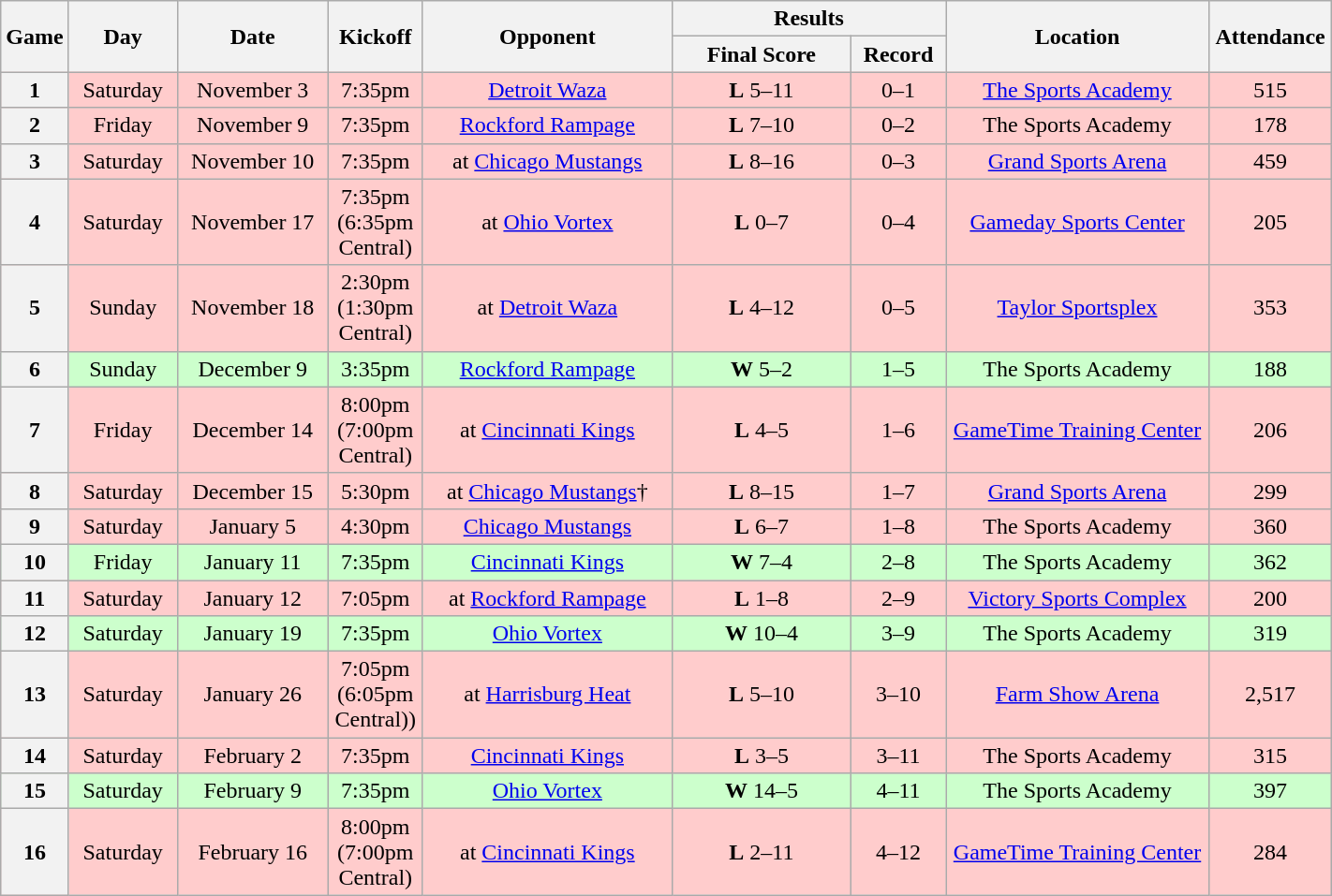<table class="wikitable">
<tr>
<th rowspan="2" width="40">Game</th>
<th rowspan="2" width="70">Day</th>
<th rowspan="2" width="100">Date</th>
<th rowspan="2" width="60">Kickoff</th>
<th rowspan="2" width="170">Opponent</th>
<th colspan="2" width="180">Results</th>
<th rowspan="2" width="180">Location</th>
<th rowspan="2" width="80">Attendance</th>
</tr>
<tr>
<th width="120">Final Score</th>
<th width="60">Record</th>
</tr>
<tr align="center" bgcolor="#FFCCCC">
<th>1</th>
<td>Saturday</td>
<td>November 3</td>
<td>7:35pm</td>
<td><a href='#'>Detroit Waza</a></td>
<td><strong>L</strong> 5–11</td>
<td>0–1</td>
<td><a href='#'>The Sports Academy</a></td>
<td>515</td>
</tr>
<tr align="center" bgcolor="#FFCCCC">
<th>2</th>
<td>Friday</td>
<td>November 9</td>
<td>7:35pm</td>
<td><a href='#'>Rockford Rampage</a></td>
<td><strong>L</strong> 7–10</td>
<td>0–2</td>
<td>The Sports Academy</td>
<td>178</td>
</tr>
<tr align="center" bgcolor="#FFCCCC">
<th>3</th>
<td>Saturday</td>
<td>November 10</td>
<td>7:35pm</td>
<td>at <a href='#'>Chicago Mustangs</a></td>
<td><strong>L</strong> 8–16</td>
<td>0–3</td>
<td><a href='#'>Grand Sports Arena</a></td>
<td>459</td>
</tr>
<tr align="center" bgcolor="#FFCCCC">
<th>4</th>
<td>Saturday</td>
<td>November 17</td>
<td>7:35pm<br>(6:35pm Central)</td>
<td>at <a href='#'>Ohio Vortex</a></td>
<td><strong>L</strong> 0–7</td>
<td>0–4</td>
<td><a href='#'>Gameday Sports Center</a></td>
<td>205</td>
</tr>
<tr align="center" bgcolor="#FFCCCC">
<th>5</th>
<td>Sunday</td>
<td>November 18</td>
<td>2:30pm<br>(1:30pm Central)</td>
<td>at <a href='#'>Detroit Waza</a></td>
<td><strong>L</strong> 4–12</td>
<td>0–5</td>
<td><a href='#'>Taylor Sportsplex</a></td>
<td>353</td>
</tr>
<tr align="center" bgcolor="#CCFFCC">
<th>6</th>
<td>Sunday</td>
<td>December 9</td>
<td>3:35pm</td>
<td><a href='#'>Rockford Rampage</a></td>
<td><strong>W</strong> 5–2</td>
<td>1–5</td>
<td>The Sports Academy</td>
<td>188</td>
</tr>
<tr align="center" bgcolor="#FFCCCC">
<th>7</th>
<td>Friday</td>
<td>December 14</td>
<td>8:00pm<br>(7:00pm Central)</td>
<td>at <a href='#'>Cincinnati Kings</a></td>
<td><strong>L</strong> 4–5</td>
<td>1–6</td>
<td><a href='#'>GameTime Training Center</a></td>
<td>206</td>
</tr>
<tr align="center" bgcolor="#FFCCCC">
<th>8</th>
<td>Saturday</td>
<td>December 15</td>
<td>5:30pm</td>
<td>at <a href='#'>Chicago Mustangs</a>†</td>
<td><strong>L</strong> 8–15</td>
<td>1–7</td>
<td><a href='#'>Grand Sports Arena</a></td>
<td>299</td>
</tr>
<tr align="center" bgcolor="#FFCCCC">
<th>9</th>
<td>Saturday</td>
<td>January 5</td>
<td>4:30pm</td>
<td><a href='#'>Chicago Mustangs</a></td>
<td><strong>L</strong> 6–7</td>
<td>1–8</td>
<td>The Sports Academy</td>
<td>360</td>
</tr>
<tr align="center" bgcolor="#CCFFCC">
<th>10</th>
<td>Friday</td>
<td>January 11</td>
<td>7:35pm</td>
<td><a href='#'>Cincinnati Kings</a></td>
<td><strong>W</strong> 7–4</td>
<td>2–8</td>
<td>The Sports Academy</td>
<td>362</td>
</tr>
<tr align="center" bgcolor="#FFCCCC">
<th>11</th>
<td>Saturday</td>
<td>January 12</td>
<td>7:05pm</td>
<td>at <a href='#'>Rockford Rampage</a></td>
<td><strong>L</strong> 1–8</td>
<td>2–9</td>
<td><a href='#'>Victory Sports Complex</a></td>
<td>200</td>
</tr>
<tr align="center" bgcolor="#CCFFCC">
<th>12</th>
<td>Saturday</td>
<td>January 19</td>
<td>7:35pm</td>
<td><a href='#'>Ohio Vortex</a></td>
<td><strong>W</strong> 10–4</td>
<td>3–9</td>
<td>The Sports Academy</td>
<td>319</td>
</tr>
<tr align="center" bgcolor="#FFCCCC">
<th>13</th>
<td>Saturday</td>
<td>January 26</td>
<td>7:05pm<br>(6:05pm Central))</td>
<td>at <a href='#'>Harrisburg Heat</a></td>
<td><strong>L</strong> 5–10</td>
<td>3–10</td>
<td><a href='#'>Farm Show Arena</a></td>
<td>2,517</td>
</tr>
<tr align="center" bgcolor="#FFCCCC">
<th>14</th>
<td>Saturday</td>
<td>February 2</td>
<td>7:35pm</td>
<td><a href='#'>Cincinnati Kings</a></td>
<td><strong>L</strong> 3–5</td>
<td>3–11</td>
<td>The Sports Academy</td>
<td>315</td>
</tr>
<tr align="center" bgcolor="#CCFFCC">
<th>15</th>
<td>Saturday</td>
<td>February 9</td>
<td>7:35pm</td>
<td><a href='#'>Ohio Vortex</a></td>
<td><strong>W</strong> 14–5</td>
<td>4–11</td>
<td>The Sports Academy</td>
<td>397</td>
</tr>
<tr align="center" bgcolor="#FFCCCC">
<th>16</th>
<td>Saturday</td>
<td>February 16</td>
<td>8:00pm<br>(7:00pm Central)</td>
<td>at <a href='#'>Cincinnati Kings</a></td>
<td><strong>L</strong> 2–11</td>
<td>4–12</td>
<td><a href='#'>GameTime Training Center</a></td>
<td>284</td>
</tr>
</table>
